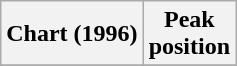<table class="wikitable plainrowheaders" style="text-align:center">
<tr>
<th scope="col">Chart (1996)</th>
<th scope="col">Peak<br>position</th>
</tr>
<tr>
</tr>
</table>
